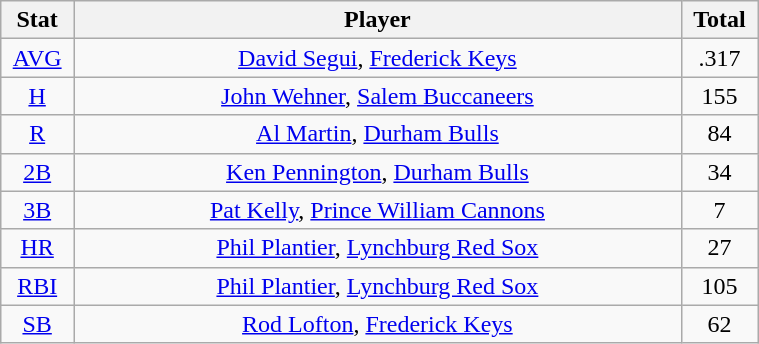<table class="wikitable" width="40%" style="text-align:center;">
<tr>
<th width="5%">Stat</th>
<th width="60%">Player</th>
<th width="5%">Total</th>
</tr>
<tr>
<td><a href='#'>AVG</a></td>
<td><a href='#'>David Segui</a>, <a href='#'>Frederick Keys</a></td>
<td>.317</td>
</tr>
<tr>
<td><a href='#'>H</a></td>
<td><a href='#'>John Wehner</a>, <a href='#'>Salem Buccaneers</a></td>
<td>155</td>
</tr>
<tr>
<td><a href='#'>R</a></td>
<td><a href='#'>Al Martin</a>, <a href='#'>Durham Bulls</a></td>
<td>84</td>
</tr>
<tr>
<td><a href='#'>2B</a></td>
<td><a href='#'>Ken Pennington</a>, <a href='#'>Durham Bulls</a></td>
<td>34</td>
</tr>
<tr>
<td><a href='#'>3B</a></td>
<td><a href='#'>Pat Kelly</a>, <a href='#'>Prince William Cannons</a></td>
<td>7</td>
</tr>
<tr>
<td><a href='#'>HR</a></td>
<td><a href='#'>Phil Plantier</a>, <a href='#'>Lynchburg Red Sox</a></td>
<td>27</td>
</tr>
<tr>
<td><a href='#'>RBI</a></td>
<td><a href='#'>Phil Plantier</a>, <a href='#'>Lynchburg Red Sox</a></td>
<td>105</td>
</tr>
<tr>
<td><a href='#'>SB</a></td>
<td><a href='#'>Rod Lofton</a>, <a href='#'>Frederick Keys</a></td>
<td>62</td>
</tr>
</table>
